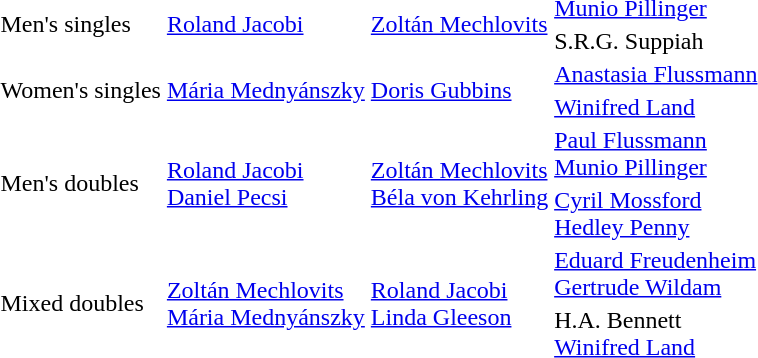<table>
<tr>
<td rowspan=2>Men's singles <br></td>
<td rowspan=2> <a href='#'>Roland Jacobi</a></td>
<td rowspan=2> <a href='#'>Zoltán Mechlovits</a></td>
<td> <a href='#'>Munio Pillinger</a></td>
</tr>
<tr>
<td> S.R.G. Suppiah</td>
</tr>
<tr>
<td rowspan=2>Women's singles <br></td>
<td rowspan=2> <a href='#'>Mária Mednyánszky</a></td>
<td rowspan=2> <a href='#'>Doris Gubbins</a></td>
<td> <a href='#'>Anastasia Flussmann</a></td>
</tr>
<tr>
<td> <a href='#'>Winifred Land</a></td>
</tr>
<tr>
<td rowspan=2>Men's doubles<br></td>
<td rowspan=2> <a href='#'>Roland Jacobi</a><br> <a href='#'>Daniel Pecsi</a></td>
<td rowspan=2> <a href='#'>Zoltán Mechlovits</a><br> <a href='#'>Béla von Kehrling</a></td>
<td> <a href='#'>Paul Flussmann</a><br> <a href='#'>Munio Pillinger</a></td>
</tr>
<tr>
<td> <a href='#'>Cyril Mossford</a><br> <a href='#'>Hedley Penny</a></td>
</tr>
<tr>
<td rowspan=2>Mixed doubles<br></td>
<td rowspan=2> <a href='#'>Zoltán Mechlovits</a><br> <a href='#'>Mária Mednyánszky</a></td>
<td rowspan=2> <a href='#'>Roland Jacobi</a><br> <a href='#'>Linda Gleeson</a></td>
<td> <a href='#'>Eduard Freudenheim</a><br> <a href='#'>Gertrude Wildam</a></td>
</tr>
<tr>
<td> H.A. Bennett<br> <a href='#'>Winifred Land</a></td>
</tr>
</table>
